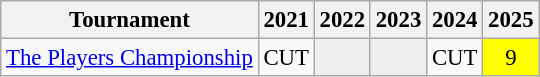<table class="wikitable" style="font-size:95%;text-align:center;">
<tr>
<th>Tournament</th>
<th>2021</th>
<th>2022</th>
<th>2023</th>
<th>2024</th>
<th>2025</th>
</tr>
<tr>
<td align=left><a href='#'>The Players Championship</a></td>
<td>CUT</td>
<td style="background:#eeeeee;"></td>
<td style="background:#eeeeee;"></td>
<td>CUT</td>
<td style="background:yellow;">9</td>
</tr>
</table>
